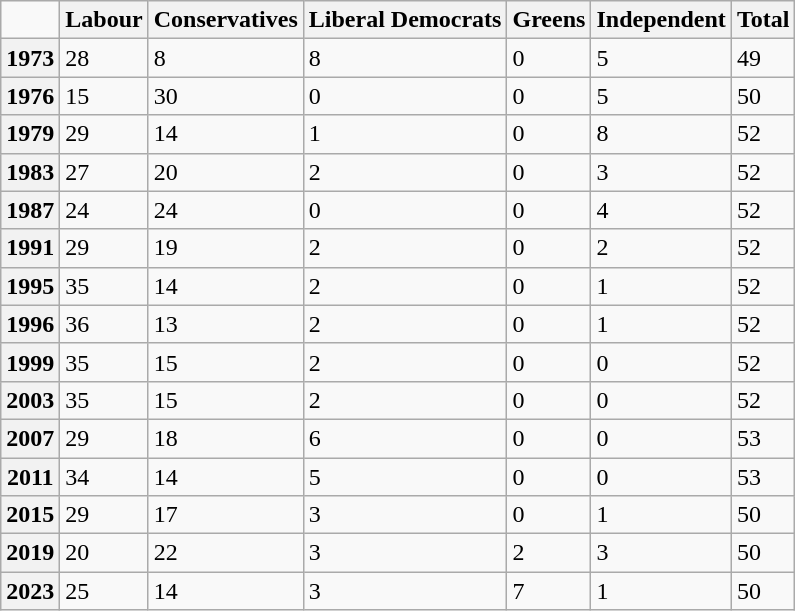<table class="wikitable">
<tr>
<td></td>
<th>Labour</th>
<th>Conservatives</th>
<th>Liberal Democrats</th>
<th>Greens</th>
<th>Independent</th>
<th>Total</th>
</tr>
<tr>
<th>1973</th>
<td>28</td>
<td>8</td>
<td>8</td>
<td>0</td>
<td>5</td>
<td>49</td>
</tr>
<tr>
<th>1976</th>
<td>15</td>
<td>30</td>
<td>0</td>
<td>0</td>
<td>5</td>
<td>50</td>
</tr>
<tr>
<th>1979</th>
<td>29</td>
<td>14</td>
<td>1</td>
<td>0</td>
<td>8</td>
<td>52</td>
</tr>
<tr>
<th>1983</th>
<td>27</td>
<td>20</td>
<td>2</td>
<td>0</td>
<td>3</td>
<td>52</td>
</tr>
<tr>
<th>1987</th>
<td>24</td>
<td>24</td>
<td>0</td>
<td>0</td>
<td>4</td>
<td>52</td>
</tr>
<tr>
<th>1991</th>
<td>29</td>
<td>19</td>
<td>2</td>
<td>0</td>
<td>2</td>
<td>52</td>
</tr>
<tr>
<th>1995</th>
<td>35</td>
<td>14</td>
<td>2</td>
<td>0</td>
<td>1</td>
<td>52</td>
</tr>
<tr>
<th>1996</th>
<td>36</td>
<td>13</td>
<td>2</td>
<td>0</td>
<td>1</td>
<td>52</td>
</tr>
<tr>
<th>1999</th>
<td>35</td>
<td>15</td>
<td>2</td>
<td>0</td>
<td>0</td>
<td>52</td>
</tr>
<tr>
<th>2003</th>
<td>35</td>
<td>15</td>
<td>2</td>
<td>0</td>
<td>0</td>
<td>52</td>
</tr>
<tr>
<th>2007</th>
<td>29</td>
<td>18</td>
<td>6</td>
<td>0</td>
<td>0</td>
<td>53</td>
</tr>
<tr>
<th>2011</th>
<td>34</td>
<td>14</td>
<td>5</td>
<td>0</td>
<td>0</td>
<td>53</td>
</tr>
<tr>
<th>2015</th>
<td>29</td>
<td>17</td>
<td>3</td>
<td>0</td>
<td>1</td>
<td>50</td>
</tr>
<tr>
<th>2019</th>
<td>20</td>
<td>22</td>
<td>3</td>
<td>2</td>
<td>3</td>
<td>50</td>
</tr>
<tr>
<th>2023</th>
<td>25</td>
<td>14</td>
<td>3</td>
<td>7</td>
<td>1</td>
<td>50</td>
</tr>
</table>
